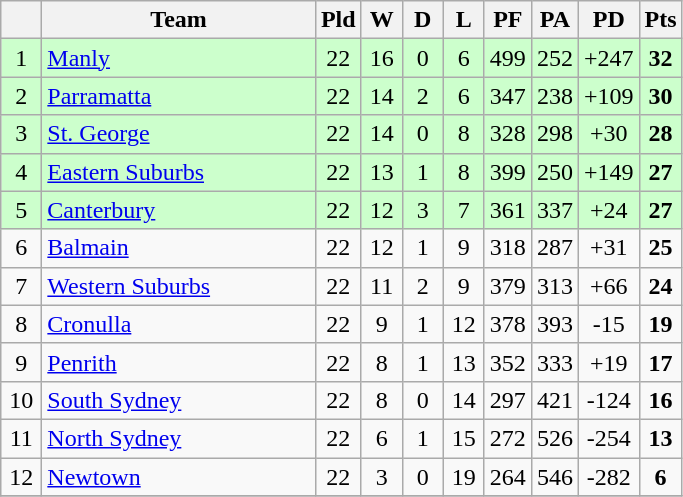<table class="wikitable" style="text-align:center;">
<tr>
<th width=20 abbr="Position×"></th>
<th width=175>Team</th>
<th width=20 abbr="Played">Pld</th>
<th width=20 abbr="Won">W</th>
<th width=20 abbr="Drawn">D</th>
<th width=20 abbr="Lost">L</th>
<th width=20 abbr="Points for">PF</th>
<th width=20 abbr="Points against">PA</th>
<th width=20 abbr="Points difference">PD</th>
<th width=20 abbr="Points">Pts</th>
</tr>
<tr style="background: #ccffcc;">
<td>1</td>
<td style="text-align:left;"> <a href='#'>Manly</a></td>
<td>22</td>
<td>16</td>
<td>0</td>
<td>6</td>
<td>499</td>
<td>252</td>
<td>+247</td>
<td><strong>32</strong></td>
</tr>
<tr style="background: #ccffcc;">
<td>2</td>
<td style="text-align:left;"> <a href='#'>Parramatta</a></td>
<td>22</td>
<td>14</td>
<td>2</td>
<td>6</td>
<td>347</td>
<td>238</td>
<td>+109</td>
<td><strong>30</strong></td>
</tr>
<tr style="background: #ccffcc;">
<td>3</td>
<td style="text-align:left;"> <a href='#'>St. George</a></td>
<td>22</td>
<td>14</td>
<td>0</td>
<td>8</td>
<td>328</td>
<td>298</td>
<td>+30</td>
<td><strong>28</strong></td>
</tr>
<tr style="background: #ccffcc;">
<td>4</td>
<td style="text-align:left;"> <a href='#'>Eastern Suburbs</a></td>
<td>22</td>
<td>13</td>
<td>1</td>
<td>8</td>
<td>399</td>
<td>250</td>
<td>+149</td>
<td><strong>27</strong></td>
</tr>
<tr style="background: #ccffcc;">
<td>5</td>
<td style="text-align:left;"> <a href='#'>Canterbury</a></td>
<td>22</td>
<td>12</td>
<td>3</td>
<td>7</td>
<td>361</td>
<td>337</td>
<td>+24</td>
<td><strong>27</strong></td>
</tr>
<tr>
<td>6</td>
<td style="text-align:left;"> <a href='#'>Balmain</a></td>
<td>22</td>
<td>12</td>
<td>1</td>
<td>9</td>
<td>318</td>
<td>287</td>
<td>+31</td>
<td><strong>25</strong></td>
</tr>
<tr>
<td>7</td>
<td style="text-align:left;"> <a href='#'>Western Suburbs</a></td>
<td>22</td>
<td>11</td>
<td>2</td>
<td>9</td>
<td>379</td>
<td>313</td>
<td>+66</td>
<td><strong>24</strong></td>
</tr>
<tr>
<td>8</td>
<td style="text-align:left;"> <a href='#'>Cronulla</a></td>
<td>22</td>
<td>9</td>
<td>1</td>
<td>12</td>
<td>378</td>
<td>393</td>
<td>-15</td>
<td><strong>19</strong></td>
</tr>
<tr>
<td>9</td>
<td style="text-align:left;"> <a href='#'>Penrith</a></td>
<td>22</td>
<td>8</td>
<td>1</td>
<td>13</td>
<td>352</td>
<td>333</td>
<td>+19</td>
<td><strong>17</strong></td>
</tr>
<tr>
<td>10</td>
<td style="text-align:left;"> <a href='#'>South Sydney</a></td>
<td>22</td>
<td>8</td>
<td>0</td>
<td>14</td>
<td>297</td>
<td>421</td>
<td>-124</td>
<td><strong>16</strong></td>
</tr>
<tr>
<td>11</td>
<td style="text-align:left;"> <a href='#'>North Sydney</a></td>
<td>22</td>
<td>6</td>
<td>1</td>
<td>15</td>
<td>272</td>
<td>526</td>
<td>-254</td>
<td><strong>13</strong></td>
</tr>
<tr>
<td>12</td>
<td style="text-align:left;"> <a href='#'>Newtown</a></td>
<td>22</td>
<td>3</td>
<td>0</td>
<td>19</td>
<td>264</td>
<td>546</td>
<td>-282</td>
<td><strong>6</strong></td>
</tr>
<tr>
</tr>
</table>
